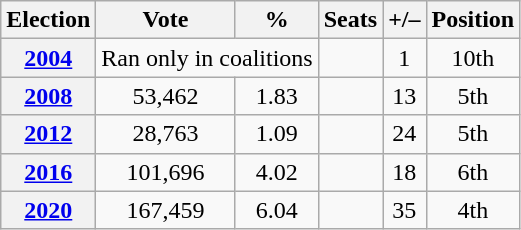<table class="wikitable" style="text-align:center;">
<tr>
<th>Election</th>
<th>Vote</th>
<th>%</th>
<th>Seats</th>
<th>+/–</th>
<th>Position</th>
</tr>
<tr>
<th><a href='#'>2004</a></th>
<td colspan=2>Ran only in coalitions</td>
<td></td>
<td> 1</td>
<td> 10th</td>
</tr>
<tr>
<th><a href='#'>2008</a></th>
<td>53,462</td>
<td>1.83</td>
<td></td>
<td> 13</td>
<td> 5th</td>
</tr>
<tr>
<th><a href='#'>2012</a></th>
<td>28,763</td>
<td>1.09</td>
<td></td>
<td> 24</td>
<td> 5th</td>
</tr>
<tr>
<th><a href='#'>2016</a></th>
<td>101,696</td>
<td>4.02</td>
<td></td>
<td> 18</td>
<td> 6th</td>
</tr>
<tr>
<th><a href='#'>2020</a></th>
<td>167,459</td>
<td>6.04</td>
<td></td>
<td> 35</td>
<td> 4th</td>
</tr>
</table>
